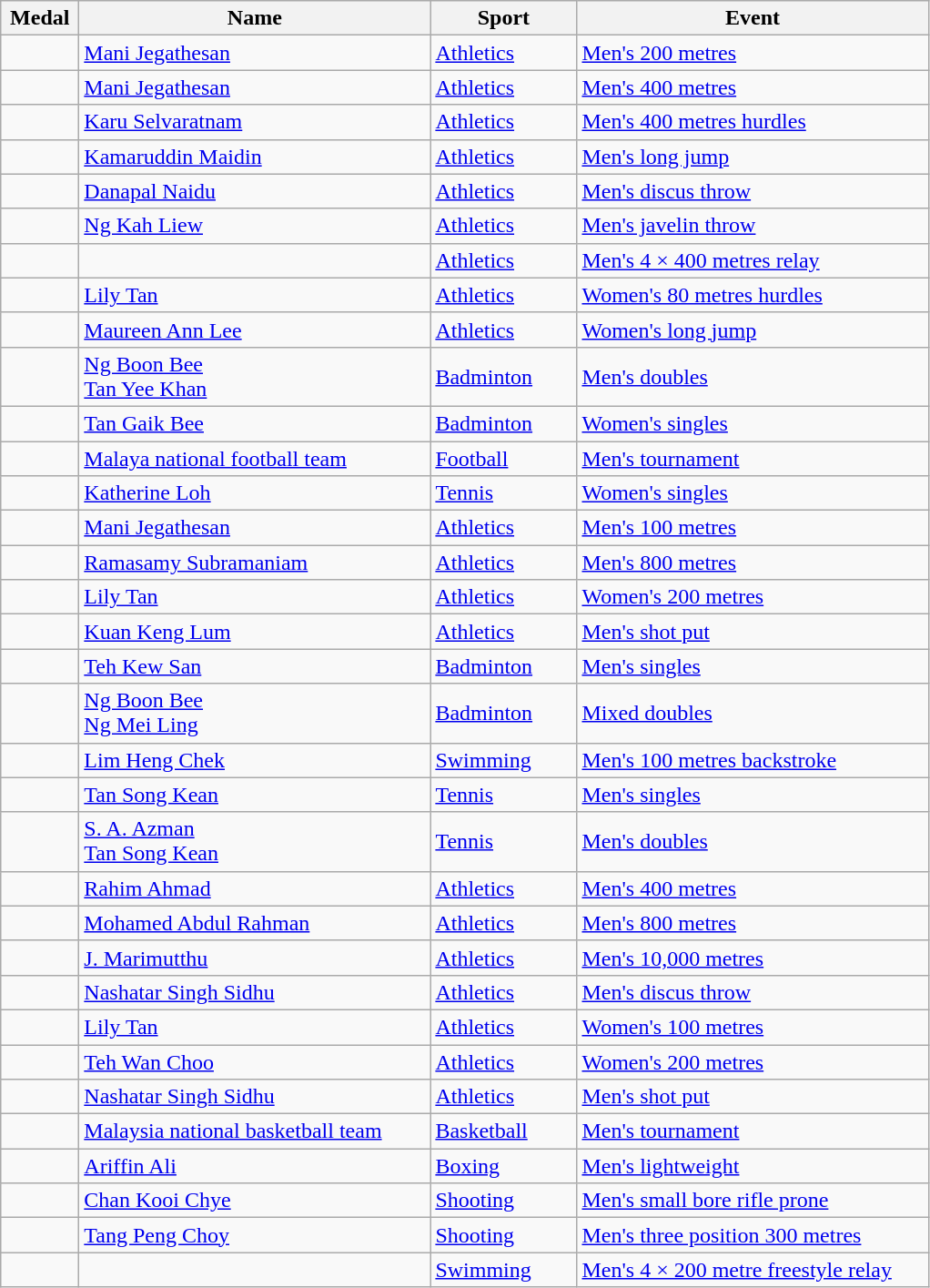<table class="wikitable sortable" style="font-size:100%">
<tr>
<th width="50">Medal</th>
<th width="250">Name</th>
<th width="100">Sport</th>
<th width="250">Event</th>
</tr>
<tr>
<td></td>
<td><a href='#'>Mani Jegathesan</a></td>
<td><a href='#'>Athletics</a></td>
<td><a href='#'>Men's 200 metres</a></td>
</tr>
<tr>
<td></td>
<td><a href='#'>Mani Jegathesan</a></td>
<td><a href='#'>Athletics</a></td>
<td><a href='#'>Men's 400 metres</a></td>
</tr>
<tr>
<td></td>
<td><a href='#'>Karu Selvaratnam</a></td>
<td><a href='#'>Athletics</a></td>
<td><a href='#'>Men's 400 metres hurdles</a></td>
</tr>
<tr>
<td></td>
<td><a href='#'>Kamaruddin Maidin</a></td>
<td><a href='#'>Athletics</a></td>
<td><a href='#'>Men's long jump</a></td>
</tr>
<tr>
<td></td>
<td><a href='#'>Danapal Naidu</a></td>
<td><a href='#'>Athletics</a></td>
<td><a href='#'>Men's discus throw</a></td>
</tr>
<tr>
<td></td>
<td><a href='#'>Ng Kah Liew</a></td>
<td><a href='#'>Athletics</a></td>
<td><a href='#'>Men's javelin throw</a></td>
</tr>
<tr>
<td></td>
<td></td>
<td><a href='#'>Athletics</a></td>
<td><a href='#'>Men's 4 × 400 metres relay</a></td>
</tr>
<tr>
<td></td>
<td><a href='#'>Lily Tan</a></td>
<td><a href='#'>Athletics</a></td>
<td><a href='#'>Women's 80 metres hurdles</a></td>
</tr>
<tr>
<td></td>
<td><a href='#'>Maureen Ann Lee</a></td>
<td><a href='#'>Athletics</a></td>
<td><a href='#'>Women's long jump</a></td>
</tr>
<tr>
<td></td>
<td><a href='#'>Ng Boon Bee</a><br><a href='#'>Tan Yee Khan</a></td>
<td><a href='#'>Badminton</a></td>
<td><a href='#'>Men's doubles</a></td>
</tr>
<tr>
<td></td>
<td><a href='#'>Tan Gaik Bee</a></td>
<td><a href='#'>Badminton</a></td>
<td><a href='#'>Women's singles</a></td>
</tr>
<tr>
<td></td>
<td><a href='#'>Malaya national football team</a></td>
<td><a href='#'>Football</a></td>
<td><a href='#'>Men's tournament</a></td>
</tr>
<tr>
<td></td>
<td><a href='#'>Katherine Loh</a></td>
<td><a href='#'>Tennis</a></td>
<td><a href='#'>Women's singles</a></td>
</tr>
<tr>
<td></td>
<td><a href='#'>Mani Jegathesan</a></td>
<td><a href='#'>Athletics</a></td>
<td><a href='#'>Men's 100 metres</a></td>
</tr>
<tr>
<td></td>
<td><a href='#'>Ramasamy Subramaniam</a></td>
<td><a href='#'>Athletics</a></td>
<td><a href='#'>Men's 800 metres</a></td>
</tr>
<tr>
<td></td>
<td><a href='#'>Lily Tan</a></td>
<td><a href='#'>Athletics</a></td>
<td><a href='#'>Women's 200 metres</a></td>
</tr>
<tr>
<td></td>
<td><a href='#'>Kuan Keng Lum</a></td>
<td><a href='#'>Athletics</a></td>
<td><a href='#'>Men's shot put</a></td>
</tr>
<tr>
<td></td>
<td><a href='#'>Teh Kew San</a></td>
<td><a href='#'>Badminton</a></td>
<td><a href='#'>Men's singles</a></td>
</tr>
<tr>
<td></td>
<td><a href='#'>Ng Boon Bee</a><br><a href='#'>Ng Mei Ling</a></td>
<td><a href='#'>Badminton</a></td>
<td><a href='#'>Mixed doubles</a></td>
</tr>
<tr>
<td></td>
<td><a href='#'>Lim Heng Chek</a></td>
<td><a href='#'>Swimming</a></td>
<td><a href='#'>Men's 100 metres backstroke</a></td>
</tr>
<tr>
<td></td>
<td><a href='#'>Tan Song Kean</a></td>
<td><a href='#'>Tennis</a></td>
<td><a href='#'>Men's singles</a></td>
</tr>
<tr>
<td></td>
<td><a href='#'>S. A. Azman</a><br><a href='#'>Tan Song Kean</a></td>
<td><a href='#'>Tennis</a></td>
<td><a href='#'>Men's doubles</a></td>
</tr>
<tr>
<td></td>
<td><a href='#'>Rahim Ahmad</a></td>
<td><a href='#'>Athletics</a></td>
<td><a href='#'>Men's 400 metres</a></td>
</tr>
<tr>
<td></td>
<td><a href='#'>Mohamed Abdul Rahman</a></td>
<td><a href='#'>Athletics</a></td>
<td><a href='#'>Men's 800 metres</a></td>
</tr>
<tr>
<td></td>
<td><a href='#'>J. Marimutthu</a></td>
<td><a href='#'>Athletics</a></td>
<td><a href='#'>Men's 10,000 metres</a></td>
</tr>
<tr>
<td></td>
<td><a href='#'>Nashatar Singh Sidhu</a></td>
<td><a href='#'>Athletics</a></td>
<td><a href='#'>Men's discus throw</a></td>
</tr>
<tr>
<td></td>
<td><a href='#'>Lily Tan</a></td>
<td><a href='#'>Athletics</a></td>
<td><a href='#'>Women's 100 metres</a></td>
</tr>
<tr>
<td></td>
<td><a href='#'>Teh Wan Choo</a></td>
<td><a href='#'>Athletics</a></td>
<td><a href='#'>Women's 200 metres</a></td>
</tr>
<tr>
<td></td>
<td><a href='#'>Nashatar Singh Sidhu</a></td>
<td><a href='#'>Athletics</a></td>
<td><a href='#'>Men's shot put</a></td>
</tr>
<tr>
<td></td>
<td><a href='#'>Malaysia national basketball team</a></td>
<td><a href='#'>Basketball</a></td>
<td><a href='#'>Men's tournament</a></td>
</tr>
<tr>
<td></td>
<td><a href='#'>Ariffin Ali</a></td>
<td><a href='#'>Boxing</a></td>
<td><a href='#'>Men's lightweight</a></td>
</tr>
<tr>
<td></td>
<td><a href='#'>Chan Kooi Chye</a></td>
<td><a href='#'>Shooting</a></td>
<td><a href='#'>Men's small bore rifle prone</a></td>
</tr>
<tr>
<td></td>
<td><a href='#'>Tang Peng Choy</a></td>
<td><a href='#'>Shooting</a></td>
<td><a href='#'>Men's three position 300 metres</a></td>
</tr>
<tr>
<td></td>
<td></td>
<td><a href='#'>Swimming</a></td>
<td><a href='#'>Men's 4 × 200 metre freestyle relay</a></td>
</tr>
</table>
